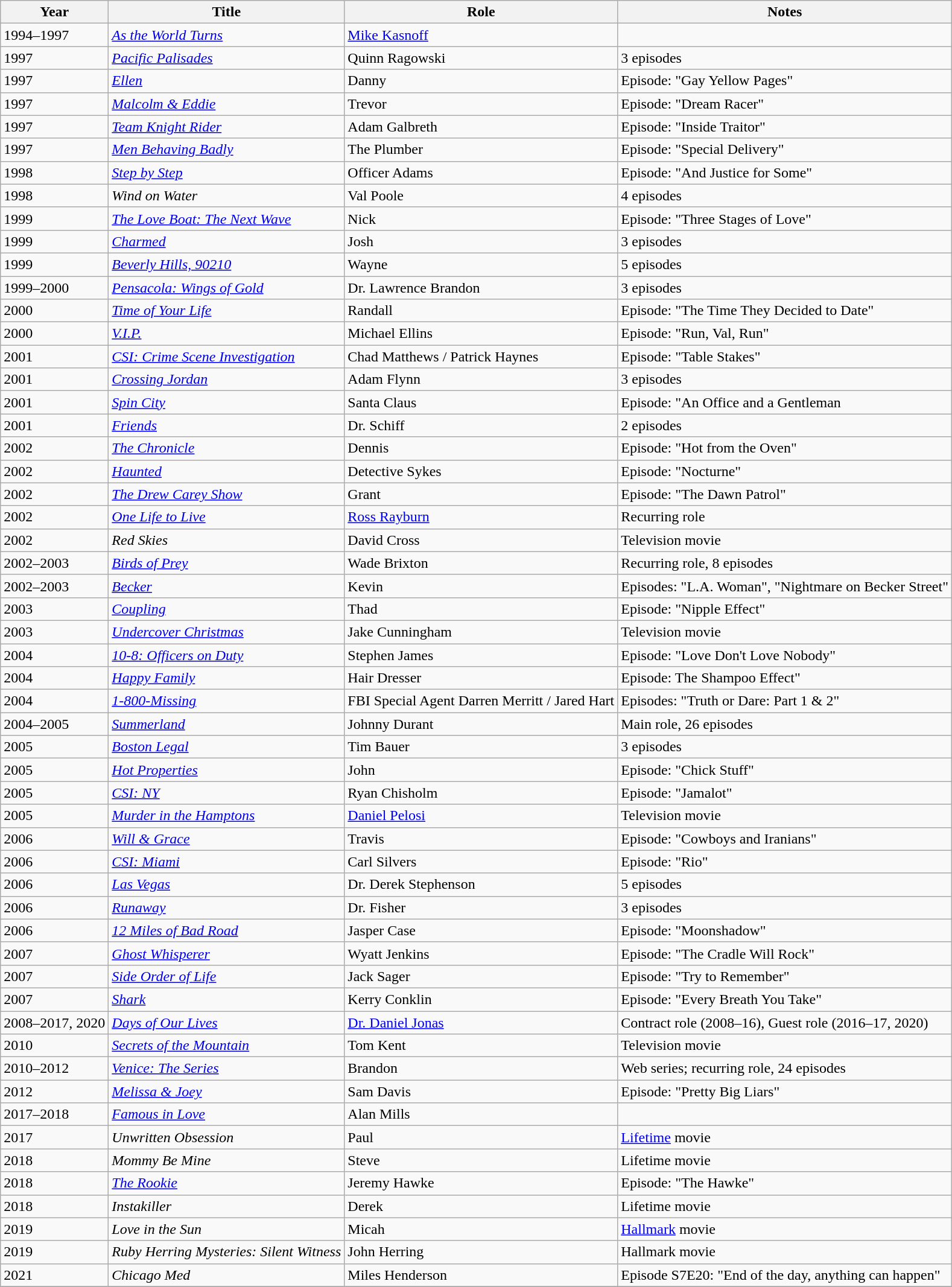<table class="wikitable sortable">
<tr>
<th>Year</th>
<th>Title</th>
<th>Role</th>
<th class="unsortable">Notes</th>
</tr>
<tr>
<td>1994–1997</td>
<td><em><a href='#'>As the World Turns</a></em></td>
<td><a href='#'>Mike Kasnoff</a></td>
<td></td>
</tr>
<tr>
<td>1997</td>
<td><em><a href='#'>Pacific Palisades</a></em></td>
<td>Quinn Ragowski</td>
<td>3 episodes</td>
</tr>
<tr>
<td>1997</td>
<td><em><a href='#'>Ellen</a></em></td>
<td>Danny</td>
<td>Episode: "Gay Yellow Pages"</td>
</tr>
<tr>
<td>1997</td>
<td><em><a href='#'>Malcolm & Eddie</a></em></td>
<td>Trevor</td>
<td>Episode: "Dream Racer"</td>
</tr>
<tr>
<td>1997</td>
<td><em><a href='#'>Team Knight Rider</a></em></td>
<td>Adam Galbreth</td>
<td>Episode: "Inside Traitor"</td>
</tr>
<tr>
<td>1997</td>
<td><em><a href='#'>Men Behaving Badly</a></em></td>
<td>The Plumber</td>
<td>Episode: "Special Delivery"</td>
</tr>
<tr>
<td>1998</td>
<td><em><a href='#'>Step by Step</a></em></td>
<td>Officer Adams</td>
<td>Episode: "And Justice for Some"</td>
</tr>
<tr>
<td>1998</td>
<td><em>Wind on Water</em></td>
<td>Val Poole</td>
<td>4 episodes</td>
</tr>
<tr>
<td>1999</td>
<td><em><a href='#'>The Love Boat: The Next Wave</a></em></td>
<td>Nick</td>
<td>Episode: "Three Stages of Love"</td>
</tr>
<tr>
<td>1999</td>
<td><em><a href='#'>Charmed</a></em></td>
<td>Josh</td>
<td>3 episodes</td>
</tr>
<tr>
<td>1999</td>
<td><em><a href='#'>Beverly Hills, 90210</a></em></td>
<td>Wayne</td>
<td>5 episodes</td>
</tr>
<tr>
<td>1999–2000</td>
<td><em><a href='#'>Pensacola: Wings of Gold</a></em></td>
<td>Dr. Lawrence Brandon</td>
<td>3 episodes</td>
</tr>
<tr>
<td>2000</td>
<td><em><a href='#'>Time of Your Life</a></em></td>
<td>Randall</td>
<td>Episode: "The Time They Decided to Date"</td>
</tr>
<tr>
<td>2000</td>
<td><em><a href='#'>V.I.P.</a></em></td>
<td>Michael Ellins</td>
<td>Episode: "Run, Val, Run"</td>
</tr>
<tr>
<td>2001</td>
<td><em><a href='#'>CSI: Crime Scene Investigation</a></em></td>
<td>Chad Matthews / Patrick Haynes</td>
<td>Episode: "Table Stakes"</td>
</tr>
<tr>
<td>2001</td>
<td><em><a href='#'>Crossing Jordan</a></em></td>
<td>Adam Flynn</td>
<td>3 episodes</td>
</tr>
<tr>
<td>2001</td>
<td><em><a href='#'>Spin City</a></em></td>
<td>Santa Claus</td>
<td>Episode: "An Office and a Gentleman</td>
</tr>
<tr>
<td>2001</td>
<td><em><a href='#'>Friends</a></em></td>
<td>Dr. Schiff</td>
<td>2 episodes</td>
</tr>
<tr>
<td>2002</td>
<td><em><a href='#'>The Chronicle</a></em></td>
<td>Dennis</td>
<td>Episode: "Hot from the Oven"</td>
</tr>
<tr>
<td>2002</td>
<td><em><a href='#'>Haunted</a></em></td>
<td>Detective Sykes</td>
<td>Episode: "Nocturne"</td>
</tr>
<tr>
<td>2002</td>
<td><em><a href='#'>The Drew Carey Show</a></em></td>
<td>Grant</td>
<td>Episode: "The Dawn Patrol"</td>
</tr>
<tr>
<td>2002</td>
<td><em><a href='#'>One Life to Live</a></em></td>
<td><a href='#'>Ross Rayburn</a></td>
<td>Recurring role</td>
</tr>
<tr>
<td>2002</td>
<td><em>Red Skies</em></td>
<td>David Cross</td>
<td>Television movie</td>
</tr>
<tr>
<td>2002–2003</td>
<td><em><a href='#'>Birds of Prey</a></em></td>
<td>Wade Brixton</td>
<td>Recurring role, 8 episodes</td>
</tr>
<tr>
<td>2002–2003</td>
<td><em><a href='#'>Becker</a></em></td>
<td>Kevin</td>
<td>Episodes: "L.A. Woman", "Nightmare on Becker Street"</td>
</tr>
<tr>
<td>2003</td>
<td><em><a href='#'>Coupling</a></em></td>
<td>Thad</td>
<td>Episode: "Nipple Effect"</td>
</tr>
<tr>
<td>2003</td>
<td><em><a href='#'>Undercover Christmas</a></em></td>
<td>Jake Cunningham</td>
<td>Television movie</td>
</tr>
<tr>
<td>2004</td>
<td><em><a href='#'>10-8: Officers on Duty</a></em></td>
<td>Stephen James</td>
<td>Episode: "Love Don't Love Nobody"</td>
</tr>
<tr>
<td>2004</td>
<td><em><a href='#'>Happy Family</a></em></td>
<td>Hair Dresser</td>
<td>Episode: The Shampoo Effect"</td>
</tr>
<tr>
<td>2004</td>
<td><em><a href='#'>1-800-Missing</a></em></td>
<td>FBI Special Agent Darren Merritt / Jared Hart</td>
<td>Episodes: "Truth or Dare: Part 1 & 2"</td>
</tr>
<tr>
<td>2004–2005</td>
<td><em><a href='#'>Summerland</a></em></td>
<td>Johnny Durant</td>
<td>Main role, 26 episodes</td>
</tr>
<tr>
<td>2005</td>
<td><em><a href='#'>Boston Legal</a></em></td>
<td>Tim Bauer</td>
<td>3 episodes</td>
</tr>
<tr>
<td>2005</td>
<td><em><a href='#'>Hot Properties</a></em></td>
<td>John</td>
<td>Episode: "Chick Stuff"</td>
</tr>
<tr>
<td>2005</td>
<td><em><a href='#'>CSI: NY</a></em></td>
<td>Ryan Chisholm</td>
<td>Episode: "Jamalot"</td>
</tr>
<tr>
<td>2005</td>
<td><em><a href='#'>Murder in the Hamptons</a></em></td>
<td><a href='#'>Daniel Pelosi</a></td>
<td>Television movie</td>
</tr>
<tr>
<td>2006</td>
<td><em><a href='#'>Will & Grace</a></em></td>
<td>Travis</td>
<td>Episode: "Cowboys and Iranians"</td>
</tr>
<tr>
<td>2006</td>
<td><em><a href='#'>CSI: Miami</a></em></td>
<td>Carl Silvers</td>
<td>Episode: "Rio"</td>
</tr>
<tr>
<td>2006</td>
<td><em><a href='#'>Las Vegas</a></em></td>
<td>Dr. Derek Stephenson</td>
<td>5 episodes</td>
</tr>
<tr>
<td>2006</td>
<td><em><a href='#'>Runaway</a></em></td>
<td>Dr. Fisher</td>
<td>3 episodes</td>
</tr>
<tr>
<td>2006</td>
<td><em><a href='#'>12 Miles of Bad Road</a></em></td>
<td>Jasper Case</td>
<td>Episode: "Moonshadow"</td>
</tr>
<tr>
<td>2007</td>
<td><em><a href='#'>Ghost Whisperer</a></em></td>
<td>Wyatt Jenkins</td>
<td>Episode: "The Cradle Will Rock"</td>
</tr>
<tr>
<td>2007</td>
<td><em><a href='#'>Side Order of Life</a></em></td>
<td>Jack Sager</td>
<td>Episode: "Try to Remember"</td>
</tr>
<tr>
<td>2007</td>
<td><em><a href='#'>Shark</a></em></td>
<td>Kerry Conklin</td>
<td>Episode: "Every Breath You Take"</td>
</tr>
<tr>
<td>2008–2017, 2020</td>
<td><em><a href='#'>Days of Our Lives</a></em></td>
<td><a href='#'>Dr. Daniel Jonas</a></td>
<td>Contract role (2008–16), Guest role (2016–17, 2020)</td>
</tr>
<tr>
<td>2010</td>
<td><em><a href='#'>Secrets of the Mountain</a></em></td>
<td>Tom Kent</td>
<td>Television movie</td>
</tr>
<tr>
<td>2010–2012</td>
<td><em><a href='#'>Venice: The Series</a></em></td>
<td>Brandon</td>
<td>Web series; recurring role, 24 episodes</td>
</tr>
<tr>
<td>2012</td>
<td><em><a href='#'>Melissa & Joey</a></em></td>
<td>Sam Davis</td>
<td>Episode: "Pretty Big Liars"</td>
</tr>
<tr>
<td>2017–2018</td>
<td><em><a href='#'>Famous in Love</a></em></td>
<td>Alan Mills</td>
<td></td>
</tr>
<tr>
<td>2017</td>
<td><em>Unwritten Obsession</em></td>
<td>Paul</td>
<td><a href='#'>Lifetime</a> movie</td>
</tr>
<tr>
<td>2018</td>
<td><em>Mommy Be Mine</em></td>
<td>Steve</td>
<td>Lifetime movie</td>
</tr>
<tr>
<td>2018</td>
<td><em><a href='#'>The Rookie</a></em></td>
<td>Jeremy Hawke</td>
<td>Episode: "The Hawke"</td>
</tr>
<tr>
<td>2018</td>
<td><em>Instakiller</em></td>
<td>Derek</td>
<td>Lifetime movie</td>
</tr>
<tr>
<td>2019</td>
<td><em>Love in the Sun</em></td>
<td>Micah</td>
<td><a href='#'>Hallmark</a> movie</td>
</tr>
<tr>
<td>2019</td>
<td><em>Ruby Herring Mysteries: Silent Witness</em></td>
<td>John Herring</td>
<td>Hallmark movie</td>
</tr>
<tr>
<td>2021</td>
<td><em>Chicago Med</em></td>
<td>Miles Henderson</td>
<td>Episode S7E20: "End of the day, anything can happen"</td>
</tr>
<tr>
</tr>
</table>
